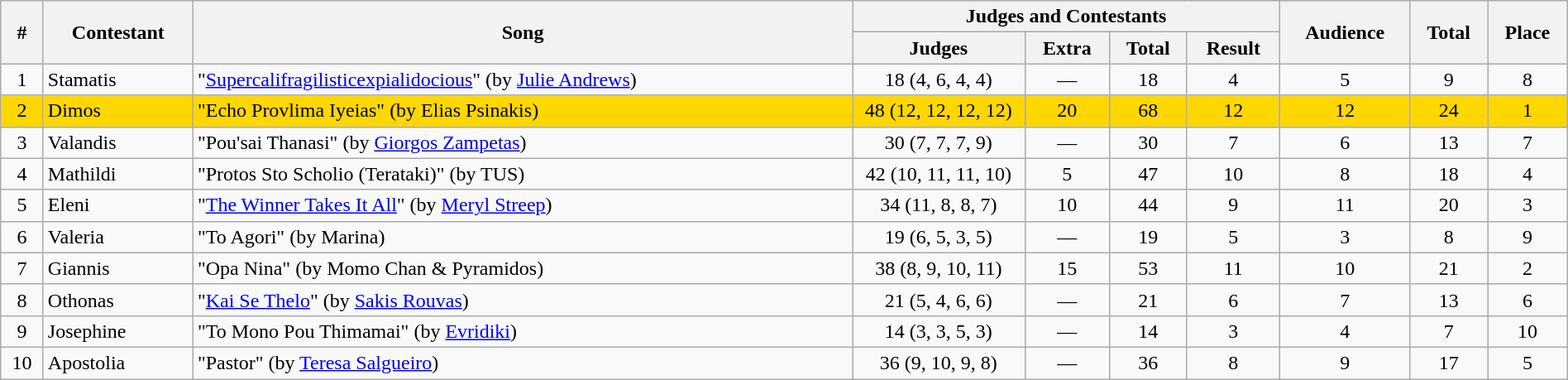<table class="sortable wikitable" style="text-align:center;" width="100%">
<tr>
<th rowspan="2">#</th>
<th rowspan="2">Contestant</th>
<th rowspan="2">Song</th>
<th colspan="4">Judges and Contestants</th>
<th rowspan="2">Audience</th>
<th rowspan="2">Total</th>
<th rowspan="2">Place</th>
</tr>
<tr>
<th width="11%">Judges</th>
<th>Extra</th>
<th>Total</th>
<th>Result</th>
</tr>
<tr>
<td>1</td>
<td align="left">Stamatis</td>
<td align="left">"<a href='#'>Supercalifragilisticexpialidocious</a>" (by <a href='#'>Julie Andrews</a>)</td>
<td>18 (4, 6, 4, 4)</td>
<td>—</td>
<td>18</td>
<td>4</td>
<td>5</td>
<td>9</td>
<td>8</td>
</tr>
<tr bgcolor="gold">
<td>2</td>
<td align="left">Dimos</td>
<td align="left">"Echo Provlima Iyeias" (by Elias Psinakis)</td>
<td>48 (12, 12, 12, 12)</td>
<td>20</td>
<td>68</td>
<td>12</td>
<td>12</td>
<td>24</td>
<td>1</td>
</tr>
<tr>
<td>3</td>
<td align="left">Valandis</td>
<td align="left">"Pou'sai Thanasi" (by <a href='#'>Giorgos Zampetas</a>)</td>
<td>30 (7, 7, 7, 9)</td>
<td>—</td>
<td>30</td>
<td>7</td>
<td>6</td>
<td>13</td>
<td>7</td>
</tr>
<tr>
<td>4</td>
<td align="left">Mathildi</td>
<td align="left">"Protos Sto Scholio (Terataki)" (by TUS)</td>
<td>42 (10, 11, 11, 10)</td>
<td>5</td>
<td>47</td>
<td>10</td>
<td>8</td>
<td>18</td>
<td>4</td>
</tr>
<tr>
<td>5</td>
<td align="left">Eleni</td>
<td align="left">"<a href='#'>The Winner Takes It All</a>" (by <a href='#'>Meryl Streep</a>)</td>
<td>34 (11, 8, 8, 7)</td>
<td>10</td>
<td>44</td>
<td>9</td>
<td>11</td>
<td>20</td>
<td>3</td>
</tr>
<tr>
<td>6</td>
<td align="left">Valeria</td>
<td align="left">"To Agori" (by Marina)</td>
<td>19 (6, 5, 3, 5)</td>
<td>—</td>
<td>19</td>
<td>5</td>
<td>3</td>
<td>8</td>
<td>9</td>
</tr>
<tr>
<td>7</td>
<td align="left">Giannis</td>
<td align="left">"Opa Nina" (by Momo Chan & Pyramidos)</td>
<td>38 (8, 9, 10, 11)</td>
<td>15</td>
<td>53</td>
<td>11</td>
<td>10</td>
<td>21</td>
<td>2</td>
</tr>
<tr>
<td>8</td>
<td align="left">Othonas</td>
<td align="left">"<a href='#'>Kai Se Thelo</a>" (by <a href='#'>Sakis Rouvas</a>)</td>
<td>21 (5, 4, 6, 6)</td>
<td>—</td>
<td>21</td>
<td>6</td>
<td>7</td>
<td>13</td>
<td>6</td>
</tr>
<tr>
<td>9</td>
<td align="left">Josephine</td>
<td align="left">"To Mono Pou Thimamai" (by <a href='#'>Evridiki</a>)</td>
<td>14 (3, 3, 5, 3)</td>
<td>—</td>
<td>14</td>
<td>3</td>
<td>4</td>
<td>7</td>
<td>10</td>
</tr>
<tr>
<td>10</td>
<td align="left">Apostolia</td>
<td align="left">"Pastor" (by <a href='#'>Teresa Salgueiro</a>)</td>
<td>36 (9, 10, 9, 8)</td>
<td>—</td>
<td>36</td>
<td>8</td>
<td>9</td>
<td>17</td>
<td>5</td>
</tr>
</table>
